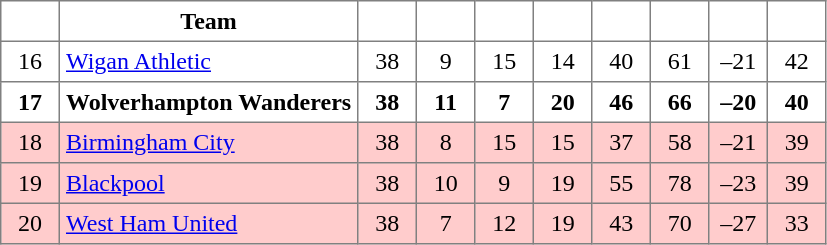<table class="toccolours" border="1" cellpadding="4" cellspacing="0" style="text-align:center; border-collapse: collapse; margin:0;">
<tr>
<th width=30></th>
<th>Team</th>
<th width="30"></th>
<th width="30"></th>
<th width="30"></th>
<th width="30"></th>
<th width="30"></th>
<th width="30"></th>
<th width="30"></th>
<th width="30"></th>
</tr>
<tr>
<td>16</td>
<td align=left><a href='#'>Wigan Athletic</a></td>
<td>38</td>
<td>9</td>
<td>15</td>
<td>14</td>
<td>40</td>
<td>61</td>
<td>–21</td>
<td>42</td>
</tr>
<tr>
<td><strong>17</strong></td>
<td align=left><strong>Wolverhampton Wanderers</strong></td>
<td><strong>38</strong></td>
<td><strong>11</strong></td>
<td><strong>7</strong></td>
<td><strong>20</strong></td>
<td><strong>46</strong></td>
<td><strong>66</strong></td>
<td><strong>–20</strong></td>
<td><strong>40</strong></td>
</tr>
<tr style="background:#fcc;">
<td>18</td>
<td align=left><a href='#'>Birmingham City</a></td>
<td>38</td>
<td>8</td>
<td>15</td>
<td>15</td>
<td>37</td>
<td>58</td>
<td>–21</td>
<td>39</td>
</tr>
<tr style="background:#fcc;">
<td>19</td>
<td align=left><a href='#'>Blackpool</a></td>
<td>38</td>
<td>10</td>
<td>9</td>
<td>19</td>
<td>55</td>
<td>78</td>
<td>–23</td>
<td>39</td>
</tr>
<tr style="background:#fcc;">
<td>20</td>
<td align=left><a href='#'>West Ham United</a></td>
<td>38</td>
<td>7</td>
<td>12</td>
<td>19</td>
<td>43</td>
<td>70</td>
<td>–27</td>
<td>33</td>
</tr>
</table>
